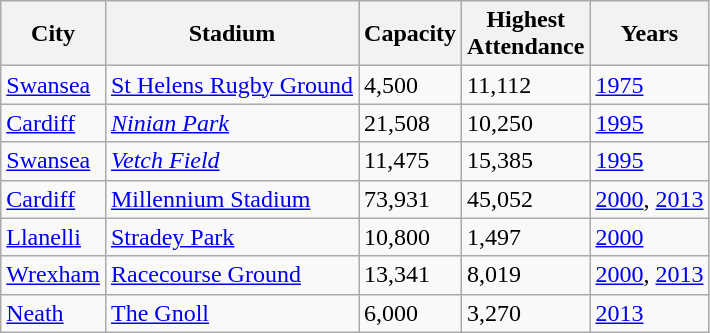<table class = "wikitable">
<tr>
<th>City</th>
<th>Stadium</th>
<th>Capacity</th>
<th>Highest<br>Attendance</th>
<th>Years</th>
</tr>
<tr>
<td><a href='#'>Swansea</a></td>
<td><a href='#'>St Helens Rugby Ground</a></td>
<td>4,500</td>
<td>11,112</td>
<td><a href='#'>1975</a></td>
</tr>
<tr>
<td><a href='#'>Cardiff</a></td>
<td><em><a href='#'>Ninian Park</a></em></td>
<td>21,508</td>
<td>10,250</td>
<td><a href='#'>1995</a></td>
</tr>
<tr>
<td><a href='#'>Swansea</a></td>
<td><em><a href='#'>Vetch Field</a></em></td>
<td>11,475</td>
<td>15,385</td>
<td><a href='#'>1995</a></td>
</tr>
<tr>
<td><a href='#'>Cardiff</a></td>
<td><a href='#'>Millennium Stadium</a></td>
<td>73,931</td>
<td>45,052</td>
<td><a href='#'>2000</a>, <a href='#'>2013</a></td>
</tr>
<tr>
<td><a href='#'>Llanelli</a></td>
<td><a href='#'>Stradey Park</a></td>
<td>10,800</td>
<td>1,497</td>
<td><a href='#'>2000</a></td>
</tr>
<tr>
<td><a href='#'>Wrexham</a></td>
<td><a href='#'>Racecourse Ground</a></td>
<td>13,341</td>
<td>8,019</td>
<td><a href='#'>2000</a>, <a href='#'>2013</a></td>
</tr>
<tr>
<td><a href='#'>Neath</a></td>
<td><a href='#'>The Gnoll</a></td>
<td>6,000</td>
<td>3,270</td>
<td><a href='#'>2013</a></td>
</tr>
</table>
